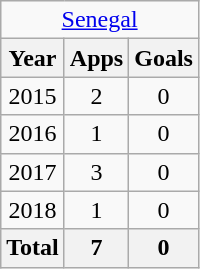<table class="wikitable" style="text-align:center">
<tr>
<td colspan="3"><a href='#'>Senegal</a></td>
</tr>
<tr>
<th>Year</th>
<th>Apps</th>
<th>Goals</th>
</tr>
<tr>
<td>2015</td>
<td>2</td>
<td>0</td>
</tr>
<tr>
<td>2016</td>
<td>1</td>
<td>0</td>
</tr>
<tr>
<td>2017</td>
<td>3</td>
<td>0</td>
</tr>
<tr>
<td>2018</td>
<td>1</td>
<td>0</td>
</tr>
<tr>
<th>Total</th>
<th>7</th>
<th>0</th>
</tr>
</table>
